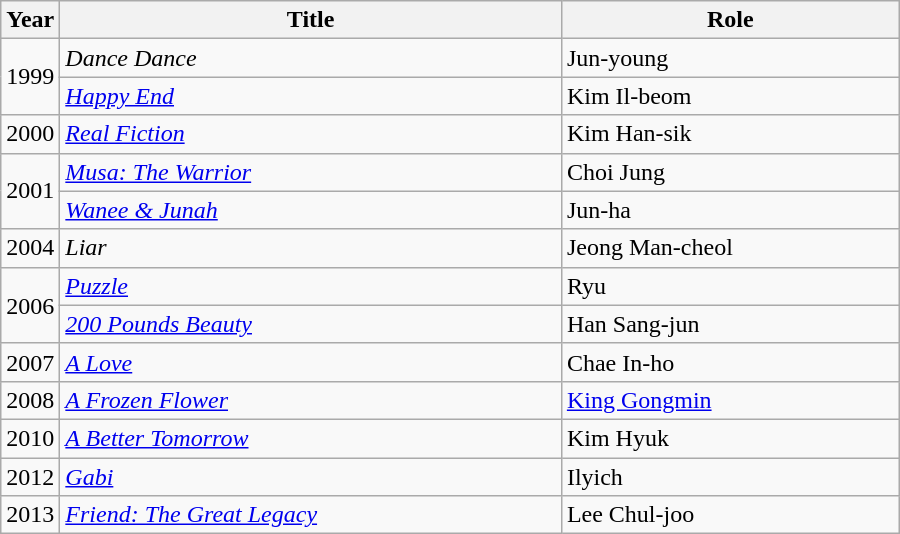<table class="wikitable" style="width:600px">
<tr>
<th width=10>Year</th>
<th>Title</th>
<th>Role</th>
</tr>
<tr>
<td rowspan=2>1999</td>
<td><em>Dance Dance</em></td>
<td>Jun-young</td>
</tr>
<tr>
<td><em><a href='#'>Happy End</a></em></td>
<td>Kim Il-beom</td>
</tr>
<tr>
<td>2000</td>
<td><em><a href='#'>Real Fiction</a></em></td>
<td>Kim Han-sik</td>
</tr>
<tr>
<td rowspan=2>2001</td>
<td><em><a href='#'>Musa: The Warrior</a></em></td>
<td>Choi Jung</td>
</tr>
<tr>
<td><em><a href='#'>Wanee & Junah</a></em></td>
<td>Jun-ha</td>
</tr>
<tr>
<td>2004</td>
<td><em>Liar</em></td>
<td>Jeong Man-cheol</td>
</tr>
<tr>
<td rowspan=2>2006</td>
<td><em><a href='#'>Puzzle</a></em></td>
<td>Ryu</td>
</tr>
<tr>
<td><em><a href='#'>200 Pounds Beauty</a></em></td>
<td>Han Sang-jun</td>
</tr>
<tr>
<td>2007</td>
<td><em><a href='#'>A Love</a></em></td>
<td>Chae In-ho</td>
</tr>
<tr>
<td>2008</td>
<td><em><a href='#'>A Frozen Flower</a></em></td>
<td><a href='#'>King Gongmin</a></td>
</tr>
<tr>
<td>2010</td>
<td><em><a href='#'>A Better Tomorrow</a></em></td>
<td>Kim Hyuk</td>
</tr>
<tr>
<td>2012</td>
<td><em><a href='#'>Gabi</a></em></td>
<td>Ilyich</td>
</tr>
<tr>
<td>2013</td>
<td><em><a href='#'>Friend: The Great Legacy</a></em></td>
<td>Lee Chul-joo</td>
</tr>
</table>
